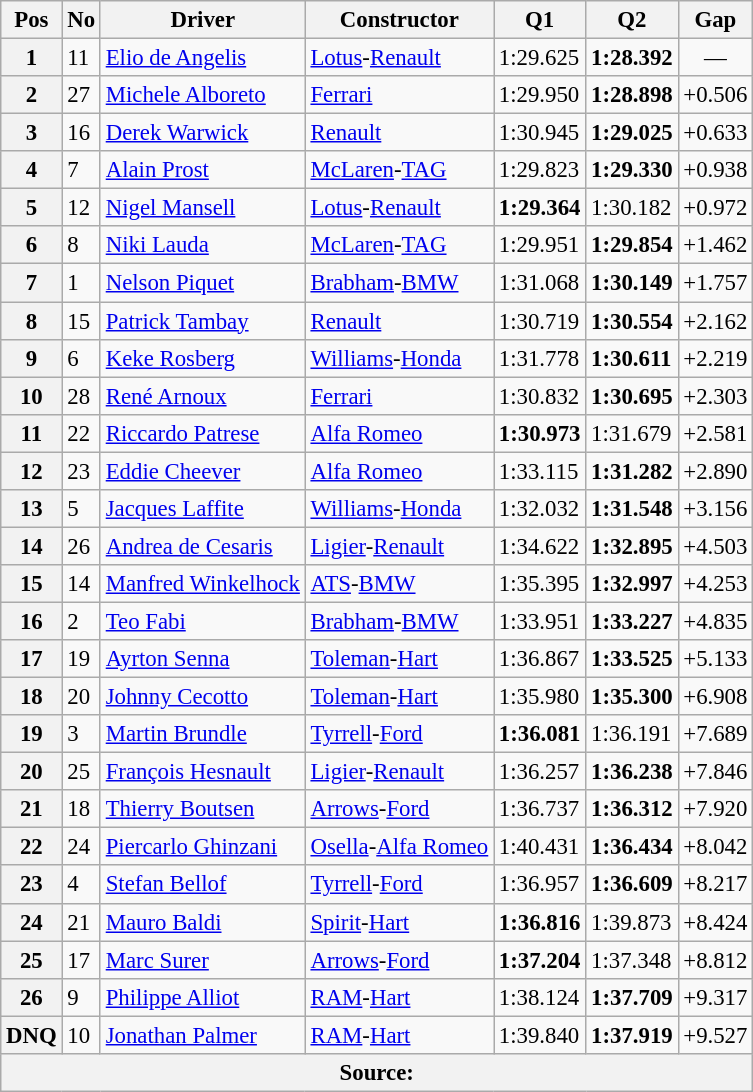<table class="wikitable sortable" style="font-size: 95%;">
<tr>
<th>Pos</th>
<th>No</th>
<th>Driver</th>
<th>Constructor</th>
<th>Q1</th>
<th>Q2</th>
<th>Gap</th>
</tr>
<tr>
<th>1</th>
<td>11</td>
<td> <a href='#'>Elio de Angelis</a></td>
<td><a href='#'>Lotus</a>-<a href='#'>Renault</a></td>
<td>1:29.625</td>
<td><strong>1:28.392</strong></td>
<td align="center">—</td>
</tr>
<tr>
<th>2</th>
<td>27</td>
<td> <a href='#'>Michele Alboreto</a></td>
<td><a href='#'>Ferrari</a></td>
<td>1:29.950</td>
<td><strong>1:28.898</strong></td>
<td>+0.506</td>
</tr>
<tr>
<th>3</th>
<td>16</td>
<td> <a href='#'>Derek Warwick</a></td>
<td><a href='#'>Renault</a></td>
<td>1:30.945</td>
<td><strong>1:29.025</strong></td>
<td>+0.633</td>
</tr>
<tr>
<th>4</th>
<td>7</td>
<td> <a href='#'>Alain Prost</a></td>
<td><a href='#'>McLaren</a>-<a href='#'>TAG</a></td>
<td>1:29.823</td>
<td><strong>1:29.330</strong></td>
<td>+0.938</td>
</tr>
<tr>
<th>5</th>
<td>12</td>
<td> <a href='#'>Nigel Mansell</a></td>
<td><a href='#'>Lotus</a>-<a href='#'>Renault</a></td>
<td><strong>1:29.364</strong></td>
<td>1:30.182</td>
<td>+0.972</td>
</tr>
<tr>
<th>6</th>
<td>8</td>
<td> <a href='#'>Niki Lauda</a></td>
<td><a href='#'>McLaren</a>-<a href='#'>TAG</a></td>
<td>1:29.951</td>
<td><strong>1:29.854</strong></td>
<td>+1.462</td>
</tr>
<tr>
<th>7</th>
<td>1</td>
<td> <a href='#'>Nelson Piquet</a></td>
<td><a href='#'>Brabham</a>-<a href='#'>BMW</a></td>
<td>1:31.068</td>
<td><strong>1:30.149</strong></td>
<td>+1.757</td>
</tr>
<tr>
<th>8</th>
<td>15</td>
<td> <a href='#'>Patrick Tambay</a></td>
<td><a href='#'>Renault</a></td>
<td>1:30.719</td>
<td><strong>1:30.554</strong></td>
<td>+2.162</td>
</tr>
<tr>
<th>9</th>
<td>6</td>
<td> <a href='#'>Keke Rosberg</a></td>
<td><a href='#'>Williams</a>-<a href='#'>Honda</a></td>
<td>1:31.778</td>
<td><strong>1:30.611</strong></td>
<td>+2.219</td>
</tr>
<tr>
<th>10</th>
<td>28</td>
<td> <a href='#'>René Arnoux</a></td>
<td><a href='#'>Ferrari</a></td>
<td>1:30.832</td>
<td><strong>1:30.695</strong></td>
<td>+2.303</td>
</tr>
<tr>
<th>11</th>
<td>22</td>
<td> <a href='#'>Riccardo Patrese</a></td>
<td><a href='#'>Alfa Romeo</a></td>
<td><strong>1:30.973</strong></td>
<td>1:31.679</td>
<td>+2.581</td>
</tr>
<tr>
<th>12</th>
<td>23</td>
<td> <a href='#'>Eddie Cheever</a></td>
<td><a href='#'>Alfa Romeo</a></td>
<td>1:33.115</td>
<td><strong>1:31.282</strong></td>
<td>+2.890</td>
</tr>
<tr>
<th>13</th>
<td>5</td>
<td> <a href='#'>Jacques Laffite</a></td>
<td><a href='#'>Williams</a>-<a href='#'>Honda</a></td>
<td>1:32.032</td>
<td><strong>1:31.548</strong></td>
<td>+3.156</td>
</tr>
<tr>
<th>14</th>
<td>26</td>
<td> <a href='#'>Andrea de Cesaris</a></td>
<td><a href='#'>Ligier</a>-<a href='#'>Renault</a></td>
<td>1:34.622</td>
<td><strong>1:32.895</strong></td>
<td>+4.503</td>
</tr>
<tr>
<th>15</th>
<td>14</td>
<td> <a href='#'>Manfred Winkelhock</a></td>
<td><a href='#'>ATS</a>-<a href='#'>BMW</a></td>
<td>1:35.395</td>
<td><strong>1:32.997</strong></td>
<td>+4.253</td>
</tr>
<tr>
<th>16</th>
<td>2</td>
<td> <a href='#'>Teo Fabi</a></td>
<td><a href='#'>Brabham</a>-<a href='#'>BMW</a></td>
<td>1:33.951</td>
<td><strong>1:33.227</strong></td>
<td>+4.835</td>
</tr>
<tr>
<th>17</th>
<td>19</td>
<td> <a href='#'>Ayrton Senna</a></td>
<td><a href='#'>Toleman</a>-<a href='#'>Hart</a></td>
<td>1:36.867</td>
<td><strong>1:33.525</strong></td>
<td>+5.133</td>
</tr>
<tr>
<th>18</th>
<td>20</td>
<td> <a href='#'>Johnny Cecotto</a></td>
<td><a href='#'>Toleman</a>-<a href='#'>Hart</a></td>
<td>1:35.980</td>
<td><strong>1:35.300</strong></td>
<td>+6.908</td>
</tr>
<tr>
<th>19</th>
<td>3</td>
<td> <a href='#'>Martin Brundle</a></td>
<td><a href='#'>Tyrrell</a>-<a href='#'>Ford</a></td>
<td><strong>1:36.081</strong></td>
<td>1:36.191</td>
<td>+7.689</td>
</tr>
<tr>
<th>20</th>
<td>25</td>
<td> <a href='#'>François Hesnault</a></td>
<td><a href='#'>Ligier</a>-<a href='#'>Renault</a></td>
<td>1:36.257</td>
<td><strong>1:36.238</strong></td>
<td>+7.846</td>
</tr>
<tr>
<th>21</th>
<td>18</td>
<td> <a href='#'>Thierry Boutsen</a></td>
<td><a href='#'>Arrows</a>-<a href='#'>Ford</a></td>
<td>1:36.737</td>
<td><strong>1:36.312</strong></td>
<td>+7.920</td>
</tr>
<tr>
<th>22</th>
<td>24</td>
<td> <a href='#'>Piercarlo Ghinzani</a></td>
<td><a href='#'>Osella</a>-<a href='#'>Alfa Romeo</a></td>
<td>1:40.431</td>
<td><strong>1:36.434</strong></td>
<td>+8.042</td>
</tr>
<tr>
<th>23</th>
<td>4</td>
<td> <a href='#'>Stefan Bellof</a></td>
<td><a href='#'>Tyrrell</a>-<a href='#'>Ford</a></td>
<td>1:36.957</td>
<td><strong>1:36.609</strong></td>
<td>+8.217</td>
</tr>
<tr>
<th>24</th>
<td>21</td>
<td> <a href='#'>Mauro Baldi</a></td>
<td><a href='#'>Spirit</a>-<a href='#'>Hart</a></td>
<td><strong>1:36.816</strong></td>
<td>1:39.873</td>
<td>+8.424</td>
</tr>
<tr>
<th>25</th>
<td>17</td>
<td> <a href='#'>Marc Surer</a></td>
<td><a href='#'>Arrows</a>-<a href='#'>Ford</a></td>
<td><strong>1:37.204</strong></td>
<td>1:37.348</td>
<td>+8.812</td>
</tr>
<tr>
<th>26</th>
<td>9</td>
<td> <a href='#'>Philippe Alliot</a></td>
<td><a href='#'>RAM</a>-<a href='#'>Hart</a></td>
<td>1:38.124</td>
<td><strong>1:37.709</strong></td>
<td>+9.317</td>
</tr>
<tr>
<th>DNQ</th>
<td>10</td>
<td> <a href='#'>Jonathan Palmer</a></td>
<td><a href='#'>RAM</a>-<a href='#'>Hart</a></td>
<td>1:39.840</td>
<td><strong>1:37.919</strong></td>
<td>+9.527</td>
</tr>
<tr>
<th colspan="7" style="text-align: center">Source: </th>
</tr>
</table>
